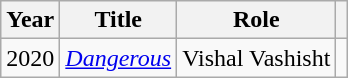<table class="wikitable sortable" style="text-align:center;">
<tr>
<th>Year</th>
<th>Title</th>
<th>Role</th>
<th class="unsortable"></th>
</tr>
<tr>
<td>2020</td>
<td><em><a href='#'>Dangerous</a></em></td>
<td>Vishal Vashisht</td>
<td></td>
</tr>
</table>
